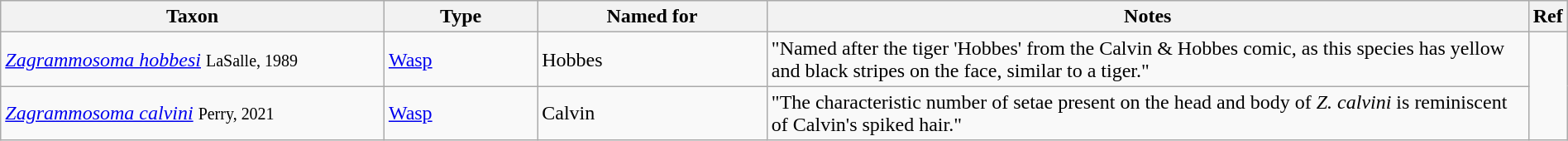<table class="wikitable sortable" width="100%">
<tr>
<th style="width:25%;">Taxon</th>
<th style="width:10%;">Type</th>
<th style="width:15%;">Named for</th>
<th style="width:50%;">Notes</th>
<th class="unsortable">Ref</th>
</tr>
<tr>
<td><em><a href='#'>Zagrammosoma hobbesi</a></em> <small>LaSalle, 1989</small></td>
<td><a href='#'>Wasp</a></td>
<td>Hobbes</td>
<td>"Named after the tiger 'Hobbes' from the Calvin & Hobbes comic, as this species has yellow and black stripes on the face, similar to a tiger."</td>
<td rowspan="2"></td>
</tr>
<tr>
<td><em><a href='#'>Zagrammosoma calvini</a></em> <small>Perry, 2021</small></td>
<td><a href='#'>Wasp</a></td>
<td>Calvin</td>
<td>"The characteristic number of setae present on the head and body of <em>Z. calvini</em> is reminiscent of Calvin's spiked hair."</td>
</tr>
</table>
